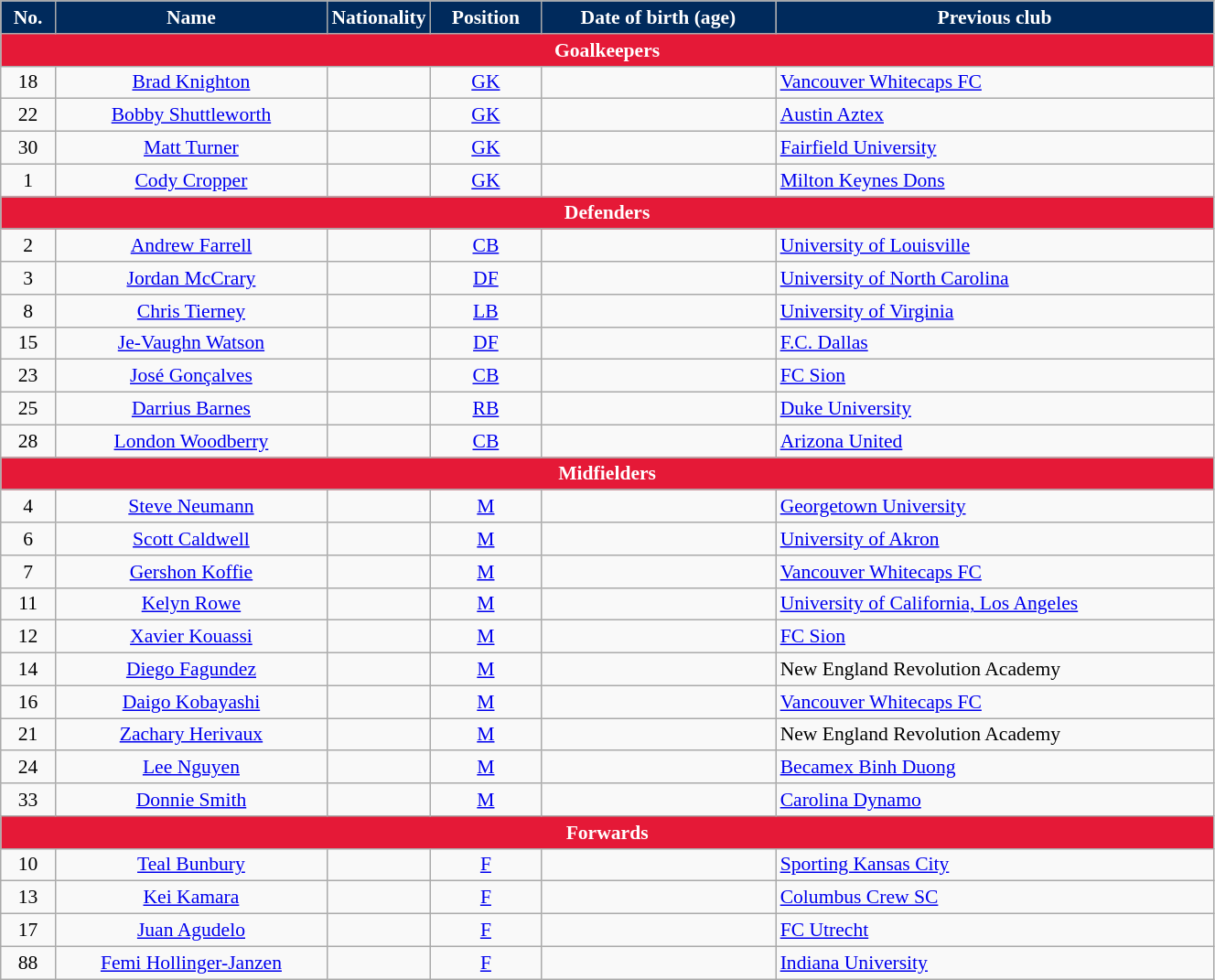<table class="wikitable" style="text-align:center; font-size:90%; width:70%;">
<tr>
<th style="background:#002A5C; color:white; text-align:center;">No.</th>
<th style="background:#002A5C; color:white; text-align:center;">Name</th>
<th style="background:#002A5C; width:5%;color:white; text-align:center;">Nationality</th>
<th style="background:#002A5C; color:white; text-align:center;">Position</th>
<th style="background:#002A5C; color:white; text-align:center;">Date of birth (age)</th>
<th style="background:#002A5C; color:white; text-align:center;">Previous club</th>
</tr>
<tr>
<th colspan="6" style="background:#E51937; color:white; text-align:center;">Goalkeepers</th>
</tr>
<tr>
<td>18</td>
<td><a href='#'>Brad Knighton</a></td>
<td></td>
<td><a href='#'>GK</a></td>
<td></td>
<td align="left"> <a href='#'>Vancouver Whitecaps FC</a></td>
</tr>
<tr>
<td>22</td>
<td><a href='#'>Bobby Shuttleworth</a></td>
<td></td>
<td><a href='#'>GK</a></td>
<td></td>
<td align="left"> <a href='#'>Austin Aztex</a></td>
</tr>
<tr>
<td>30</td>
<td><a href='#'>Matt Turner</a></td>
<td></td>
<td><a href='#'>GK</a></td>
<td></td>
<td align="left"> <a href='#'>Fairfield University</a></td>
</tr>
<tr>
<td>1</td>
<td><a href='#'>Cody Cropper</a></td>
<td></td>
<td><a href='#'>GK</a></td>
<td></td>
<td align="left"> <a href='#'>Milton Keynes Dons</a></td>
</tr>
<tr>
<th colspan="6" style="background:#E51937; color:white; text-align:center;">Defenders</th>
</tr>
<tr>
<td>2</td>
<td><a href='#'>Andrew Farrell</a></td>
<td></td>
<td><a href='#'>CB</a></td>
<td></td>
<td align="left"> <a href='#'>University of Louisville</a></td>
</tr>
<tr>
<td>3</td>
<td><a href='#'>Jordan McCrary</a></td>
<td></td>
<td><a href='#'>DF</a></td>
<td></td>
<td align=left> <a href='#'>University of North Carolina</a></td>
</tr>
<tr>
<td>8</td>
<td><a href='#'>Chris Tierney</a></td>
<td></td>
<td><a href='#'>LB</a></td>
<td></td>
<td align="left"> <a href='#'>University of Virginia</a></td>
</tr>
<tr>
<td>15</td>
<td><a href='#'>Je-Vaughn Watson</a></td>
<td></td>
<td><a href='#'>DF</a></td>
<td></td>
<td align="left"> <a href='#'>F.C. Dallas</a></td>
</tr>
<tr>
<td>23</td>
<td><a href='#'>José Gonçalves</a></td>
<td></td>
<td><a href='#'>CB</a></td>
<td></td>
<td align="left"> <a href='#'>FC Sion</a></td>
</tr>
<tr>
<td>25</td>
<td><a href='#'>Darrius Barnes</a></td>
<td></td>
<td><a href='#'>RB</a></td>
<td></td>
<td align="left"> <a href='#'>Duke University</a></td>
</tr>
<tr>
<td>28</td>
<td><a href='#'>London Woodberry</a></td>
<td></td>
<td><a href='#'>CB</a></td>
<td></td>
<td align="left"> <a href='#'>Arizona United</a></td>
</tr>
<tr>
<th colspan="6" style="background:#E51937; color:white; text-align:center;">Midfielders</th>
</tr>
<tr>
<td>4</td>
<td><a href='#'>Steve Neumann</a></td>
<td></td>
<td><a href='#'>M</a></td>
<td></td>
<td align="left"> <a href='#'>Georgetown University</a></td>
</tr>
<tr>
<td>6</td>
<td><a href='#'>Scott Caldwell</a></td>
<td></td>
<td><a href='#'>M</a></td>
<td></td>
<td align="left"> <a href='#'>University of Akron</a></td>
</tr>
<tr>
<td>7</td>
<td><a href='#'>Gershon Koffie</a></td>
<td></td>
<td><a href='#'>M</a></td>
<td></td>
<td align="left"> <a href='#'>Vancouver Whitecaps FC</a></td>
</tr>
<tr>
<td>11</td>
<td><a href='#'>Kelyn Rowe</a></td>
<td></td>
<td><a href='#'>M</a></td>
<td></td>
<td align="left"> <a href='#'>University of California, Los Angeles</a></td>
</tr>
<tr>
<td>12</td>
<td><a href='#'>Xavier Kouassi</a></td>
<td></td>
<td><a href='#'>M</a></td>
<td></td>
<td align="left"> <a href='#'>FC Sion</a></td>
</tr>
<tr>
<td>14</td>
<td><a href='#'>Diego Fagundez</a></td>
<td></td>
<td><a href='#'>M</a></td>
<td></td>
<td align="left"> New England Revolution Academy</td>
</tr>
<tr>
<td>16</td>
<td><a href='#'>Daigo Kobayashi</a></td>
<td></td>
<td><a href='#'>M</a></td>
<td></td>
<td align="left"> <a href='#'>Vancouver Whitecaps FC</a></td>
</tr>
<tr>
<td>21</td>
<td><a href='#'>Zachary Herivaux</a></td>
<td></td>
<td><a href='#'>M</a></td>
<td></td>
<td align="left"> New England Revolution Academy</td>
</tr>
<tr>
<td>24</td>
<td><a href='#'>Lee Nguyen</a></td>
<td></td>
<td><a href='#'>M</a></td>
<td></td>
<td align="left"> <a href='#'>Becamex Binh Duong</a></td>
</tr>
<tr>
<td>33</td>
<td><a href='#'>Donnie Smith</a></td>
<td></td>
<td><a href='#'>M</a></td>
<td></td>
<td align="left"> <a href='#'>Carolina Dynamo</a></td>
</tr>
<tr>
<th colspan="6" style="background:#E51937; color:white; text-align:center;">Forwards</th>
</tr>
<tr>
<td>10</td>
<td><a href='#'>Teal Bunbury</a></td>
<td></td>
<td><a href='#'>F</a></td>
<td></td>
<td align="left"> <a href='#'>Sporting Kansas City</a></td>
</tr>
<tr>
<td>13</td>
<td><a href='#'>Kei Kamara</a></td>
<td></td>
<td><a href='#'>F</a></td>
<td></td>
<td align="left"> <a href='#'>Columbus Crew SC</a></td>
</tr>
<tr>
<td>17</td>
<td><a href='#'>Juan Agudelo</a></td>
<td></td>
<td><a href='#'>F</a></td>
<td></td>
<td align="left"> <a href='#'>FC Utrecht</a></td>
</tr>
<tr>
<td>88</td>
<td><a href='#'>Femi Hollinger-Janzen</a></td>
<td></td>
<td><a href='#'>F</a></td>
<td></td>
<td align="left"> <a href='#'>Indiana University</a></td>
</tr>
</table>
